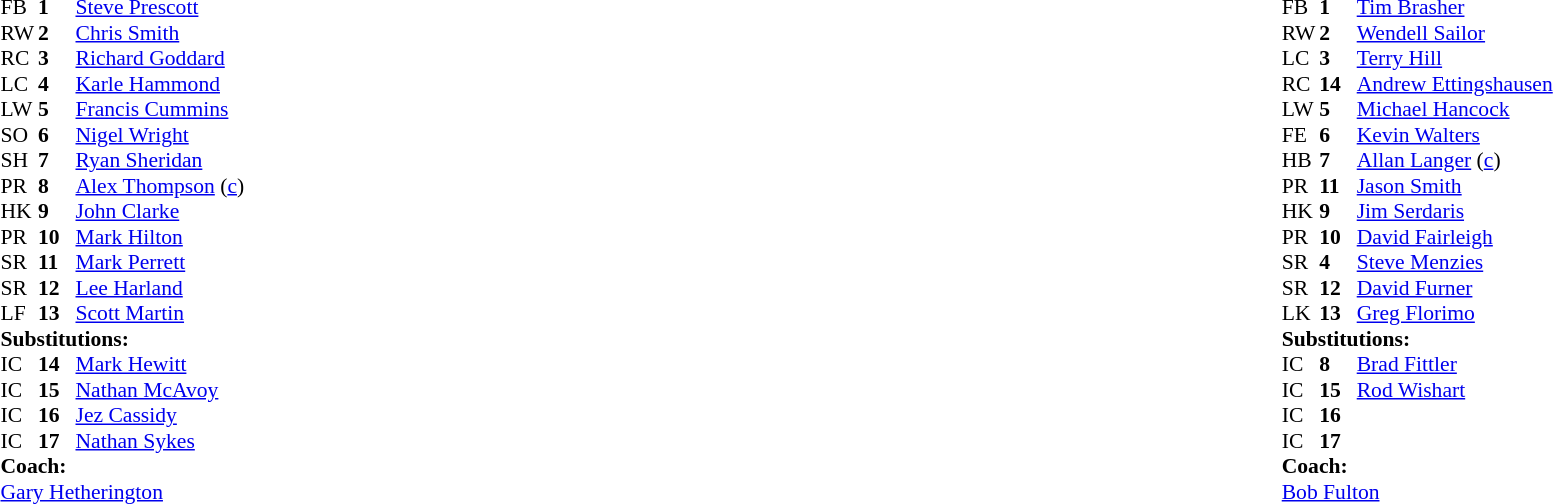<table width="100%">
<tr>
<td valign="top" width="50%"><br><table style="font-size: 90%" cellspacing="0" cellpadding="0">
<tr>
<th width="25"></th>
<th width="25"></th>
</tr>
<tr>
<td>FB</td>
<td><strong>1</strong></td>
<td><a href='#'>Steve Prescott</a></td>
</tr>
<tr>
<td>RW</td>
<td><strong>2</strong></td>
<td><a href='#'>Chris Smith</a></td>
</tr>
<tr>
<td>RC</td>
<td><strong>3</strong></td>
<td><a href='#'>Richard Goddard</a></td>
</tr>
<tr>
<td>LC</td>
<td><strong>4</strong></td>
<td><a href='#'>Karle Hammond</a></td>
</tr>
<tr>
<td>LW</td>
<td><strong>5</strong></td>
<td><a href='#'>Francis Cummins</a></td>
</tr>
<tr>
<td>SO</td>
<td><strong>6</strong></td>
<td><a href='#'>Nigel Wright</a></td>
</tr>
<tr>
<td>SH</td>
<td><strong>7</strong></td>
<td><a href='#'>Ryan Sheridan</a></td>
</tr>
<tr>
<td>PR</td>
<td><strong>8</strong></td>
<td><a href='#'>Alex Thompson</a> (<a href='#'>c</a>)</td>
</tr>
<tr>
<td>HK</td>
<td><strong>9</strong></td>
<td><a href='#'>John Clarke</a></td>
</tr>
<tr>
<td>PR</td>
<td><strong>10</strong></td>
<td><a href='#'>Mark Hilton</a></td>
</tr>
<tr>
<td>SR</td>
<td><strong>11</strong></td>
<td><a href='#'>Mark Perrett</a></td>
</tr>
<tr>
<td>SR</td>
<td><strong>12</strong></td>
<td><a href='#'>Lee Harland</a></td>
</tr>
<tr>
<td>LF</td>
<td><strong>13</strong></td>
<td><a href='#'>Scott Martin</a></td>
</tr>
<tr>
<td colspan=3><strong>Substitutions:</strong></td>
</tr>
<tr>
<td>IC</td>
<td><strong>14</strong></td>
<td><a href='#'>Mark Hewitt</a></td>
</tr>
<tr>
<td>IC</td>
<td><strong>15</strong></td>
<td><a href='#'>Nathan McAvoy</a></td>
</tr>
<tr>
<td>IC</td>
<td><strong>16</strong></td>
<td><a href='#'>Jez Cassidy</a></td>
</tr>
<tr>
<td>IC</td>
<td><strong>17</strong></td>
<td><a href='#'>Nathan Sykes</a></td>
</tr>
<tr>
<td colspan=3><strong>Coach:</strong></td>
</tr>
<tr>
<td colspan="4"> <a href='#'>Gary Hetherington</a></td>
</tr>
</table>
</td>
<td valign="top" width="50%"><br><table style="font-size: 90%" cellspacing="0" cellpadding="0" align="center">
<tr>
<th width="25"></th>
<th width="25"></th>
</tr>
<tr>
<td>FB</td>
<td><strong>1</strong></td>
<td><a href='#'>Tim Brasher</a></td>
</tr>
<tr>
<td>RW</td>
<td><strong>2</strong></td>
<td><a href='#'>Wendell Sailor</a></td>
</tr>
<tr>
<td>LC</td>
<td><strong>3</strong></td>
<td><a href='#'>Terry Hill</a></td>
</tr>
<tr>
<td>RC</td>
<td><strong>14</strong></td>
<td><a href='#'>Andrew Ettingshausen</a></td>
</tr>
<tr>
<td>LW</td>
<td><strong>5</strong></td>
<td><a href='#'>Michael Hancock</a></td>
</tr>
<tr>
<td>FE</td>
<td><strong>6</strong></td>
<td><a href='#'>Kevin Walters</a></td>
</tr>
<tr>
<td>HB</td>
<td><strong>7</strong></td>
<td><a href='#'>Allan Langer</a> (<a href='#'>c</a>)</td>
</tr>
<tr>
<td>PR</td>
<td><strong>11</strong></td>
<td><a href='#'>Jason Smith</a></td>
</tr>
<tr>
<td>HK</td>
<td><strong>9</strong></td>
<td><a href='#'>Jim Serdaris</a></td>
</tr>
<tr>
<td>PR</td>
<td><strong>10</strong></td>
<td><a href='#'>David Fairleigh</a></td>
</tr>
<tr>
<td>SR</td>
<td><strong>4</strong></td>
<td><a href='#'>Steve Menzies</a></td>
</tr>
<tr>
<td>SR</td>
<td><strong>12</strong></td>
<td><a href='#'>David Furner</a></td>
</tr>
<tr>
<td>LK</td>
<td><strong>13</strong></td>
<td><a href='#'>Greg Florimo</a></td>
</tr>
<tr>
<td colspan=3><strong>Substitutions:</strong></td>
</tr>
<tr>
<td>IC</td>
<td><strong>8</strong></td>
<td><a href='#'>Brad Fittler</a></td>
</tr>
<tr>
<td>IC</td>
<td><strong>15</strong></td>
<td><a href='#'>Rod Wishart</a></td>
</tr>
<tr>
<td>IC</td>
<td><strong>16</strong></td>
<td></td>
</tr>
<tr>
<td>IC</td>
<td><strong>17</strong></td>
<td></td>
</tr>
<tr>
<td colspan=3><strong>Coach:</strong></td>
</tr>
<tr>
<td colspan="4"> <a href='#'>Bob Fulton</a></td>
</tr>
</table>
</td>
</tr>
</table>
